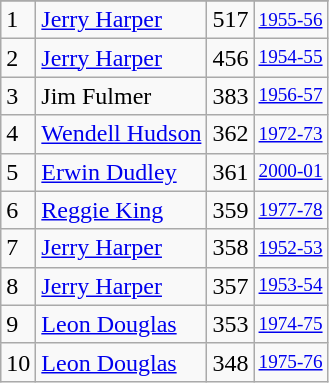<table class="wikitable">
<tr>
</tr>
<tr>
<td>1</td>
<td><a href='#'>Jerry Harper</a></td>
<td>517</td>
<td style="font-size:80%;"><a href='#'>1955-56</a></td>
</tr>
<tr>
<td>2</td>
<td><a href='#'>Jerry Harper</a></td>
<td>456</td>
<td style="font-size:80%;"><a href='#'>1954-55</a></td>
</tr>
<tr>
<td>3</td>
<td>Jim Fulmer</td>
<td>383</td>
<td style="font-size:80%;"><a href='#'>1956-57</a></td>
</tr>
<tr>
<td>4</td>
<td><a href='#'>Wendell Hudson</a></td>
<td>362</td>
<td style="font-size:80%;"><a href='#'>1972-73</a></td>
</tr>
<tr>
<td>5</td>
<td><a href='#'>Erwin Dudley</a></td>
<td>361</td>
<td style="font-size:80%;"><a href='#'>2000-01</a></td>
</tr>
<tr>
<td>6</td>
<td><a href='#'>Reggie King</a></td>
<td>359</td>
<td style="font-size:80%;"><a href='#'>1977-78</a></td>
</tr>
<tr>
<td>7</td>
<td><a href='#'>Jerry Harper</a></td>
<td>358</td>
<td style="font-size:80%;"><a href='#'>1952-53</a></td>
</tr>
<tr>
<td>8</td>
<td><a href='#'>Jerry Harper</a></td>
<td>357</td>
<td style="font-size:80%;"><a href='#'>1953-54</a></td>
</tr>
<tr>
<td>9</td>
<td><a href='#'>Leon Douglas</a></td>
<td>353</td>
<td style="font-size:80%;"><a href='#'>1974-75</a></td>
</tr>
<tr>
<td>10</td>
<td><a href='#'>Leon Douglas</a></td>
<td>348</td>
<td style="font-size:80%;"><a href='#'>1975-76</a></td>
</tr>
</table>
